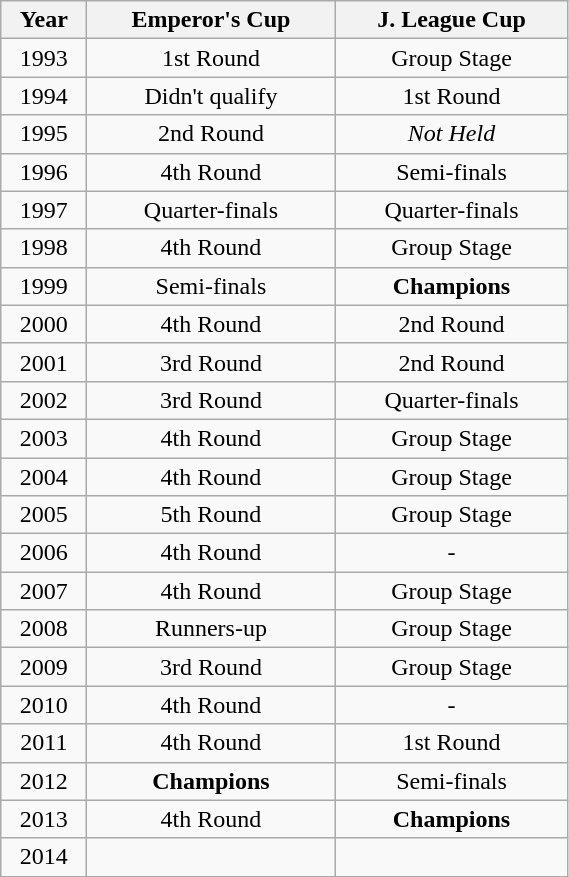<table class="wikitable" style="width:30%; text-align: center;">
<tr>
<th>Year</th>
<th>Emperor's Cup</th>
<th>J. League Cup</th>
</tr>
<tr>
<td>1993</td>
<td>1st Round</td>
<td>Group Stage</td>
</tr>
<tr>
<td>1994</td>
<td>Didn't qualify</td>
<td>1st Round</td>
</tr>
<tr>
<td>1995</td>
<td>2nd Round</td>
<td><em>Not Held</em></td>
</tr>
<tr>
<td>1996</td>
<td>4th Round</td>
<td>Semi-finals</td>
</tr>
<tr>
<td>1997</td>
<td>Quarter-finals</td>
<td>Quarter-finals</td>
</tr>
<tr>
<td>1998</td>
<td>4th Round</td>
<td>Group Stage</td>
</tr>
<tr>
<td>1999</td>
<td>Semi-finals</td>
<td><strong>Champions</strong></td>
</tr>
<tr>
<td>2000</td>
<td>4th Round</td>
<td>2nd Round</td>
</tr>
<tr>
<td>2001</td>
<td>3rd Round</td>
<td>2nd Round</td>
</tr>
<tr>
<td>2002</td>
<td>3rd Round</td>
<td>Quarter-finals</td>
</tr>
<tr>
<td>2003</td>
<td>4th Round</td>
<td>Group Stage</td>
</tr>
<tr>
<td>2004</td>
<td>4th Round</td>
<td>Group Stage</td>
</tr>
<tr>
<td>2005</td>
<td>5th Round</td>
<td>Group Stage</td>
</tr>
<tr>
<td>2006</td>
<td>4th Round</td>
<td>-</td>
</tr>
<tr>
<td>2007</td>
<td>4th Round</td>
<td>Group Stage</td>
</tr>
<tr>
<td>2008</td>
<td>Runners-up</td>
<td>Group Stage</td>
</tr>
<tr>
<td>2009</td>
<td>3rd Round</td>
<td>Group Stage</td>
</tr>
<tr>
<td>2010</td>
<td>4th Round</td>
<td>-</td>
</tr>
<tr>
<td>2011</td>
<td>4th Round</td>
<td>1st Round</td>
</tr>
<tr>
<td>2012</td>
<td><strong>Champions</strong></td>
<td>Semi-finals</td>
</tr>
<tr>
<td>2013</td>
<td>4th Round</td>
<td><strong>Champions</strong></td>
</tr>
<tr>
<td>2014</td>
<td></td>
<td></td>
</tr>
</table>
